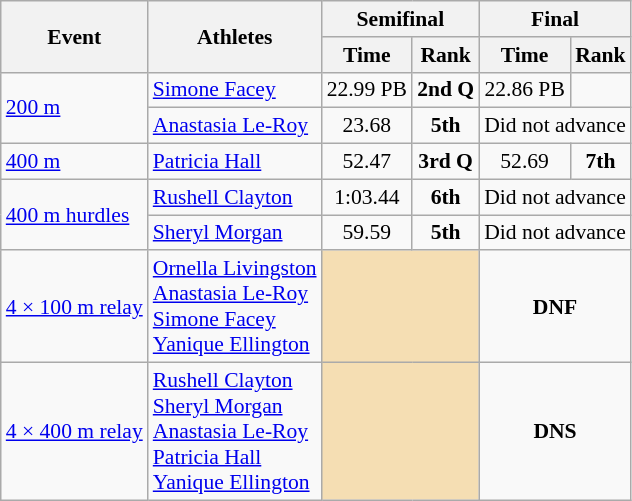<table class="wikitable" border="1" style="font-size:90%">
<tr>
<th rowspan=2>Event</th>
<th rowspan=2>Athletes</th>
<th colspan=2>Semifinal</th>
<th colspan=2>Final</th>
</tr>
<tr>
<th>Time</th>
<th>Rank</th>
<th>Time</th>
<th>Rank</th>
</tr>
<tr>
<td rowspan=2><a href='#'>200 m</a></td>
<td><a href='#'>Simone Facey</a></td>
<td align=center>22.99 PB</td>
<td align=center><strong>2nd Q</strong></td>
<td align=center>22.86 PB</td>
<td align=center></td>
</tr>
<tr>
<td><a href='#'>Anastasia Le-Roy</a></td>
<td align=center>23.68</td>
<td align=center><strong>5th</strong></td>
<td align=center colspan=2>Did not advance</td>
</tr>
<tr>
<td><a href='#'>400 m</a></td>
<td><a href='#'>Patricia Hall</a></td>
<td align=center>52.47</td>
<td align=center><strong>3rd Q</strong></td>
<td align=center>52.69</td>
<td align=center><strong>7th</strong></td>
</tr>
<tr>
<td rowspan=2><a href='#'>400 m hurdles</a></td>
<td><a href='#'>Rushell Clayton</a></td>
<td align=center>1:03.44</td>
<td align=center><strong>6th</strong></td>
<td align=center colspan=2>Did not advance</td>
</tr>
<tr>
<td><a href='#'>Sheryl Morgan</a></td>
<td align=center>59.59</td>
<td align=center><strong>5th</strong></td>
<td align=center colspan=2>Did not advance</td>
</tr>
<tr>
<td><a href='#'>4 × 100 m relay</a></td>
<td><a href='#'>Ornella Livingston</a><br><a href='#'>Anastasia Le-Roy</a><br><a href='#'>Simone Facey</a><br><a href='#'>Yanique Ellington</a></td>
<td align=center bgcolor=wheat colspan=2></td>
<td align=center colspan=2><strong>DNF</strong></td>
</tr>
<tr>
<td><a href='#'>4 × 400 m relay</a></td>
<td><a href='#'>Rushell Clayton</a><br><a href='#'>Sheryl Morgan</a><br><a href='#'>Anastasia Le-Roy</a><br><a href='#'>Patricia Hall</a><br><a href='#'>Yanique Ellington</a></td>
<td align=center bgcolor=wheat colspan=2></td>
<td align=center colspan=2><strong>DNS</strong></td>
</tr>
</table>
